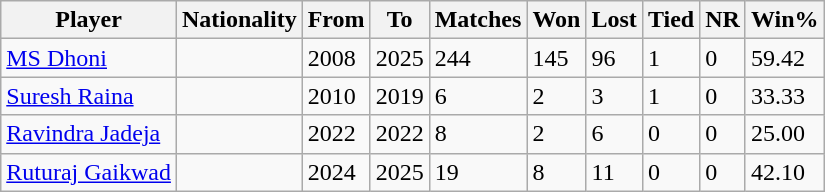<table class="wikitable sortable">
<tr>
<th>Player</th>
<th>Nationality</th>
<th>From</th>
<th>To</th>
<th>Matches</th>
<th>Won</th>
<th>Lost</th>
<th>Tied</th>
<th>NR</th>
<th>Win%</th>
</tr>
<tr>
<td "text-align:left"><a href='#'>MS Dhoni</a></td>
<td></td>
<td>2008</td>
<td>2025</td>
<td>244</td>
<td>145</td>
<td>96</td>
<td>1</td>
<td>0</td>
<td>59.42</td>
</tr>
<tr>
<td "text-align:left"><a href='#'>Suresh Raina</a></td>
<td></td>
<td>2010</td>
<td>2019</td>
<td>6</td>
<td>2</td>
<td>3</td>
<td>1</td>
<td>0</td>
<td>33.33</td>
</tr>
<tr>
<td "text-align:left"><a href='#'>Ravindra Jadeja</a></td>
<td></td>
<td>2022</td>
<td>2022</td>
<td>8</td>
<td>2</td>
<td>6</td>
<td>0</td>
<td>0</td>
<td>25.00</td>
</tr>
<tr>
<td "text-align:left"><a href='#'>Ruturaj Gaikwad</a></td>
<td></td>
<td>2024</td>
<td>2025</td>
<td>19</td>
<td>8</td>
<td>11</td>
<td>0</td>
<td>0</td>
<td>42.10</td>
</tr>
</table>
